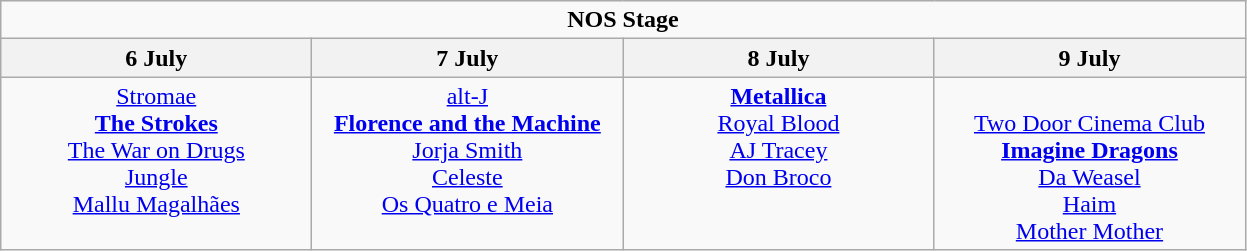<table class="wikitable">
<tr>
<td colspan="4" align="center"><strong>NOS Stage</strong></td>
</tr>
<tr>
<th>6 July</th>
<th>7 July</th>
<th>8 July</th>
<th>9 July</th>
</tr>
<tr>
<td align="center" valign="top" width="200"><a href='#'>Stromae</a><br><strong><a href='#'>The Strokes</a></strong><br><a href='#'>The War on Drugs</a><br><a href='#'>Jungle</a><br><a href='#'>Mallu Magalhães</a></td>
<td align="center" valign="top" width="200"><a href='#'>alt-J</a><br><strong><a href='#'>Florence and the Machine</a></strong><br><a href='#'>Jorja Smith</a><br><a href='#'>Celeste</a><br><a href='#'>Os Quatro e Meia</a></td>
<td align="center" valign="top" width="200"><strong><a href='#'>Metallica</a></strong><br><a href='#'>Royal Blood</a><br><a href='#'>AJ Tracey</a><br><a href='#'>Don Broco</a></td>
<td align="center" valign="top" width="200"><br><a href='#'>Two Door Cinema Club</a><br><strong><a href='#'>Imagine Dragons</a></strong><br><a href='#'>Da Weasel</a><br><a href='#'>Haim</a><br><a href='#'>Mother Mother</a></td>
</tr>
</table>
